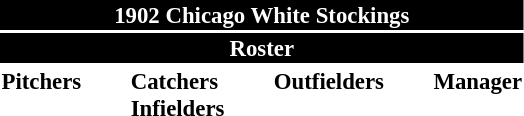<table class="toccolours" style="font-size: 95%;">
<tr>
<th colspan="10" style="background-color: black; color: white; text-align: center;">1902 Chicago White Stockings</th>
</tr>
<tr>
<td colspan="10" style="background-color:black; color: white; text-align: center;"><strong>Roster</strong></td>
</tr>
<tr>
<td valign="top"><strong>Pitchers</strong><br>







</td>
<td width="25px"></td>
<td valign="top"><strong>Catchers</strong><br>


<strong>Infielders</strong>



</td>
<td width="25px"></td>
<td valign="top"><strong>Outfielders</strong><br>


</td>
<td width="25px"></td>
<td valign="top"><strong>Manager</strong><br></td>
</tr>
</table>
